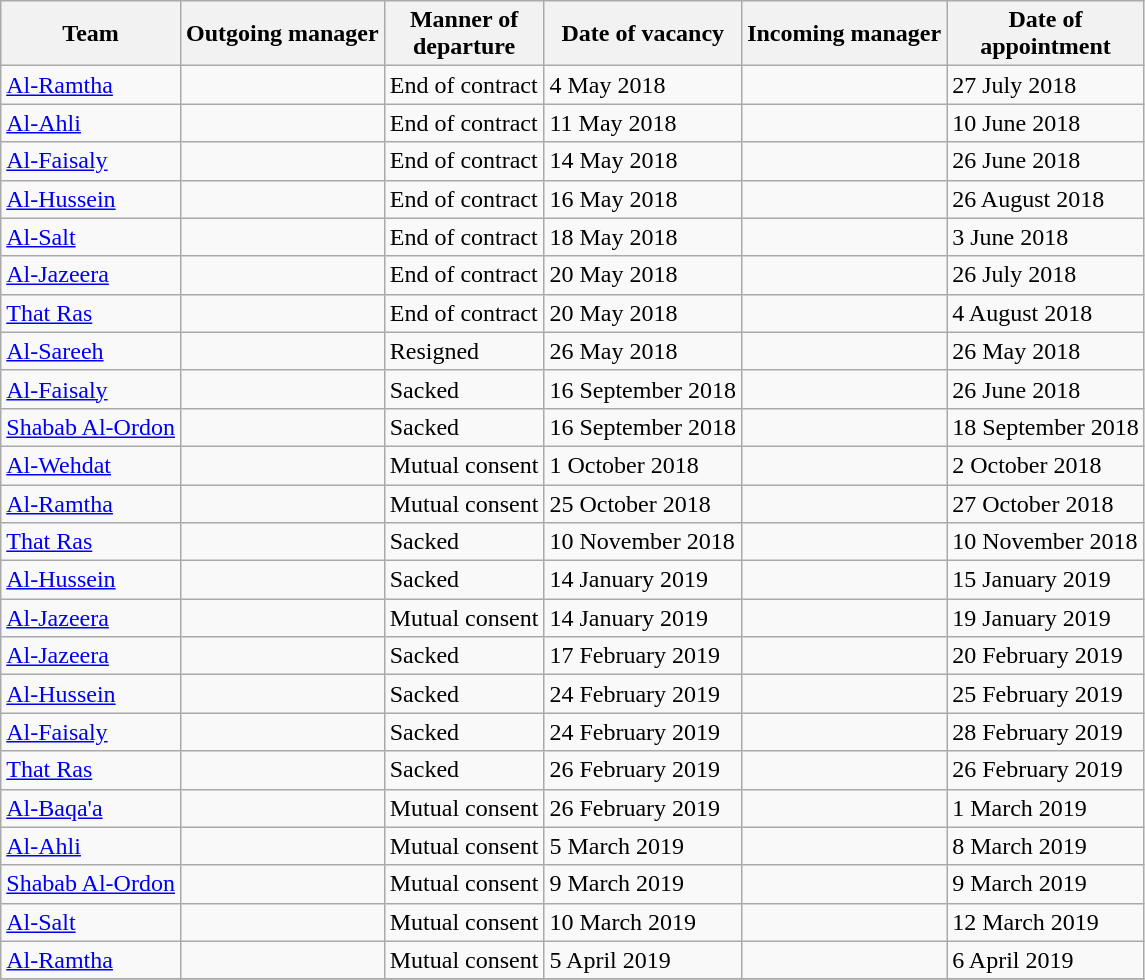<table class="wikitable sortable">
<tr>
<th>Team</th>
<th>Outgoing manager</th>
<th>Manner of<br>departure</th>
<th>Date of vacancy</th>
<th>Incoming manager</th>
<th>Date of<br>appointment</th>
</tr>
<tr>
<td><a href='#'>Al-Ramtha</a></td>
<td> </td>
<td>End of contract</td>
<td>4 May 2018</td>
<td> </td>
<td>27 July 2018</td>
</tr>
<tr>
<td><a href='#'>Al-Ahli</a></td>
<td> </td>
<td>End of contract</td>
<td>11 May 2018</td>
<td> </td>
<td>10 June 2018</td>
</tr>
<tr>
<td><a href='#'>Al-Faisaly</a></td>
<td> </td>
<td>End of contract</td>
<td>14 May 2018</td>
<td> </td>
<td>26 June 2018</td>
</tr>
<tr>
<td><a href='#'>Al-Hussein</a></td>
<td> </td>
<td>End of contract</td>
<td>16 May 2018</td>
<td> </td>
<td>26 August 2018</td>
</tr>
<tr>
<td><a href='#'>Al-Salt</a></td>
<td> </td>
<td>End of contract</td>
<td>18 May 2018</td>
<td> </td>
<td>3 June 2018</td>
</tr>
<tr>
<td><a href='#'>Al-Jazeera</a></td>
<td> </td>
<td>End of contract</td>
<td>20 May 2018</td>
<td> </td>
<td>26 July 2018</td>
</tr>
<tr>
<td><a href='#'>That Ras</a></td>
<td> </td>
<td>End of contract</td>
<td>20 May 2018</td>
<td> </td>
<td>4 August 2018</td>
</tr>
<tr>
<td><a href='#'>Al-Sareeh</a></td>
<td> </td>
<td>Resigned</td>
<td>26 May 2018</td>
<td> </td>
<td>26 May 2018</td>
</tr>
<tr>
<td><a href='#'>Al-Faisaly</a></td>
<td> </td>
<td>Sacked</td>
<td>16 September 2018</td>
<td> </td>
<td>26 June 2018</td>
</tr>
<tr>
<td><a href='#'>Shabab Al-Ordon</a></td>
<td> </td>
<td>Sacked</td>
<td>16 September 2018</td>
<td> </td>
<td>18 September 2018</td>
</tr>
<tr>
<td><a href='#'>Al-Wehdat</a></td>
<td> </td>
<td>Mutual consent</td>
<td>1 October 2018</td>
<td> </td>
<td>2 October 2018</td>
</tr>
<tr>
<td><a href='#'>Al-Ramtha</a></td>
<td> </td>
<td>Mutual consent</td>
<td>25 October 2018</td>
<td> </td>
<td>27 October 2018</td>
</tr>
<tr>
<td><a href='#'>That Ras</a></td>
<td> </td>
<td>Sacked</td>
<td>10 November 2018</td>
<td> </td>
<td>10 November 2018</td>
</tr>
<tr>
<td><a href='#'>Al-Hussein</a></td>
<td> </td>
<td>Sacked</td>
<td>14 January 2019</td>
<td> </td>
<td>15 January 2019</td>
</tr>
<tr>
<td><a href='#'>Al-Jazeera</a></td>
<td> </td>
<td>Mutual consent</td>
<td>14 January 2019</td>
<td> </td>
<td>19 January 2019</td>
</tr>
<tr>
<td><a href='#'>Al-Jazeera</a></td>
<td> </td>
<td>Sacked</td>
<td>17 February 2019</td>
<td> </td>
<td>20 February 2019</td>
</tr>
<tr>
<td><a href='#'>Al-Hussein</a></td>
<td> </td>
<td>Sacked</td>
<td>24 February 2019</td>
<td> </td>
<td>25 February 2019</td>
</tr>
<tr>
<td><a href='#'>Al-Faisaly</a></td>
<td> </td>
<td>Sacked</td>
<td>24 February 2019</td>
<td> </td>
<td>28 February 2019</td>
</tr>
<tr>
<td><a href='#'>That Ras</a></td>
<td> </td>
<td>Sacked</td>
<td>26 February 2019</td>
<td> </td>
<td>26 February 2019</td>
</tr>
<tr>
<td><a href='#'>Al-Baqa'a</a></td>
<td> </td>
<td>Mutual consent</td>
<td>26 February 2019</td>
<td> </td>
<td>1 March 2019</td>
</tr>
<tr>
<td><a href='#'>Al-Ahli</a></td>
<td> </td>
<td>Mutual consent</td>
<td>5 March 2019</td>
<td> </td>
<td>8 March 2019</td>
</tr>
<tr>
<td><a href='#'>Shabab Al-Ordon</a></td>
<td> </td>
<td>Mutual consent</td>
<td>9 March 2019</td>
<td> </td>
<td>9 March 2019</td>
</tr>
<tr>
<td><a href='#'>Al-Salt</a></td>
<td> </td>
<td>Mutual consent</td>
<td>10 March 2019</td>
<td> </td>
<td>12 March 2019</td>
</tr>
<tr>
<td><a href='#'>Al-Ramtha</a></td>
<td> </td>
<td>Mutual consent</td>
<td>5 April 2019</td>
<td> </td>
<td>6 April 2019</td>
</tr>
<tr>
</tr>
</table>
